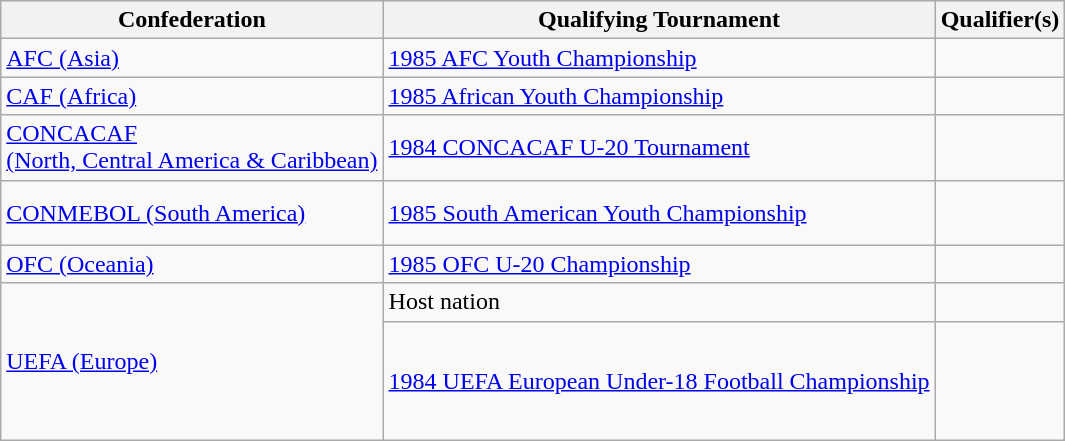<table class=wikitable>
<tr>
<th>Confederation</th>
<th>Qualifying Tournament</th>
<th>Qualifier(s)</th>
</tr>
<tr>
<td><a href='#'>AFC (Asia)</a></td>
<td><a href='#'>1985 AFC Youth Championship</a></td>
<td> <br> </td>
</tr>
<tr>
<td><a href='#'>CAF (Africa)</a></td>
<td><a href='#'>1985 African Youth Championship</a></td>
<td> <br> </td>
</tr>
<tr>
<td><a href='#'>CONCACAF <br> (North, Central America & Caribbean)</a></td>
<td><a href='#'>1984 CONCACAF U-20 Tournament</a></td>
<td> <br> </td>
</tr>
<tr>
<td><a href='#'>CONMEBOL (South America)</a></td>
<td><a href='#'>1985 South American Youth Championship</a></td>
<td> <br>  <br> </td>
</tr>
<tr>
<td><a href='#'>OFC (Oceania)</a></td>
<td><a href='#'>1985 OFC U-20 Championship</a></td>
<td></td>
</tr>
<tr>
<td rowspan=2><a href='#'>UEFA (Europe)</a></td>
<td>Host nation</td>
<td></td>
</tr>
<tr>
<td><a href='#'>1984 UEFA European Under-18 Football Championship</a></td>
<td> <br>  <br>  <br>  <br> </td>
</tr>
</table>
